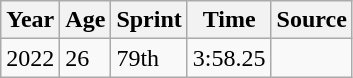<table class="wikitable">
<tr>
<th>Year</th>
<th>Age</th>
<th>Sprint</th>
<th>Time</th>
<th>Source</th>
</tr>
<tr>
<td>2022</td>
<td>26</td>
<td>79th</td>
<td>3:58.25</td>
<td></td>
</tr>
</table>
